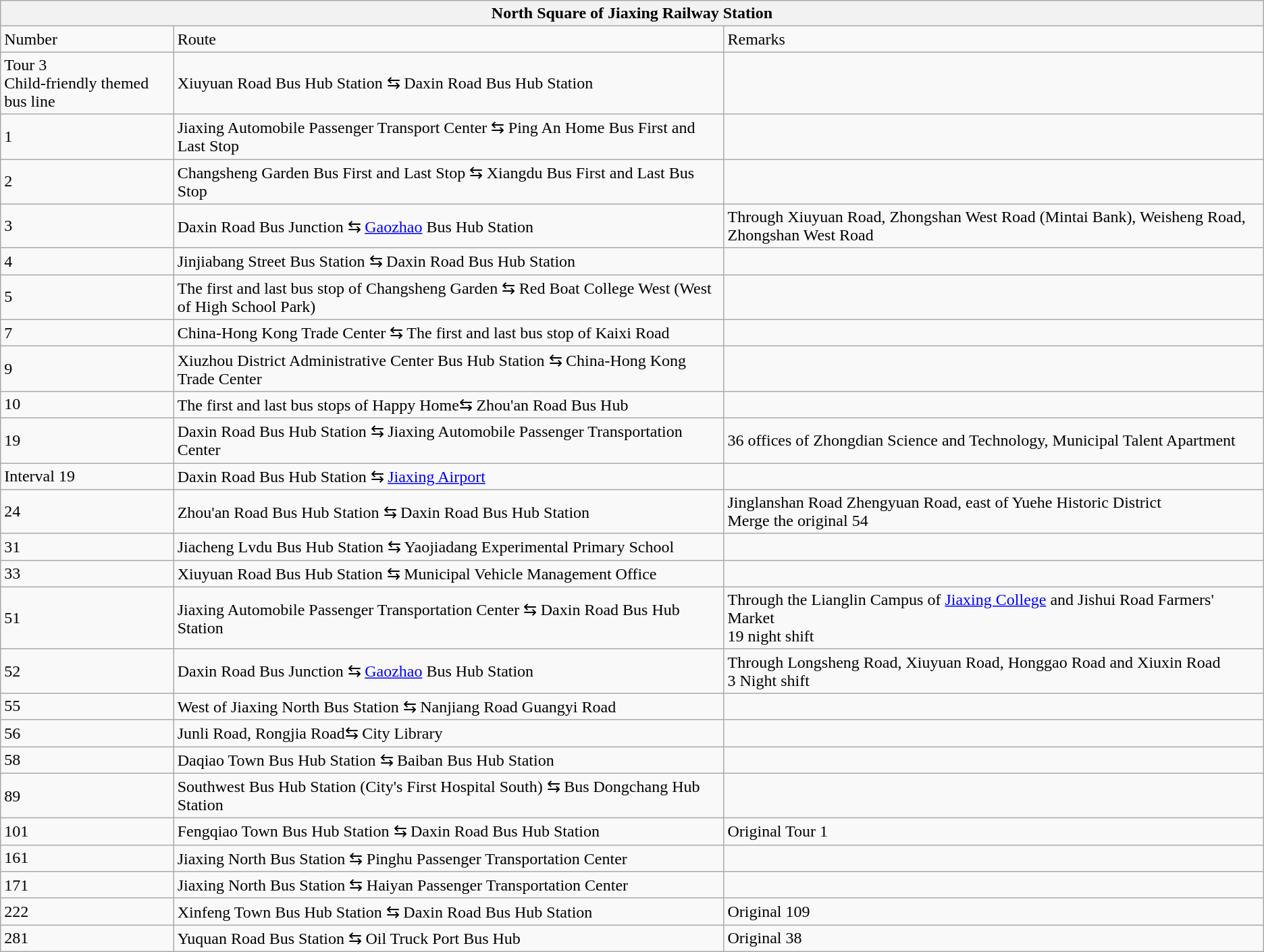<table class="wikitable mw-collapsible mw-collapsed">
<tr>
<th colspan="3">North Square of Jiaxing Railway Station</th>
</tr>
<tr>
<td>Number</td>
<td>Route</td>
<td>Remarks</td>
</tr>
<tr>
<td>Tour 3<br>Child-friendly themed bus line</td>
<td>Xiuyuan Road Bus Hub Station ⇆ Daxin Road Bus Hub Station</td>
<td></td>
</tr>
<tr>
<td>1</td>
<td>Jiaxing Automobile Passenger Transport Center ⇆ Ping An Home Bus First and Last Stop</td>
<td></td>
</tr>
<tr>
<td>2</td>
<td>Changsheng Garden Bus First and Last Stop ⇆ Xiangdu Bus First and Last Bus Stop</td>
<td></td>
</tr>
<tr>
<td>3</td>
<td>Daxin Road Bus Junction ⇆ <a href='#'>Gaozhao</a> Bus Hub Station</td>
<td>Through Xiuyuan Road, Zhongshan West Road (Mintai Bank), Weisheng Road, Zhongshan West Road</td>
</tr>
<tr>
<td>4</td>
<td>Jinjiabang Street Bus Station ⇆ Daxin Road Bus Hub Station</td>
<td></td>
</tr>
<tr>
<td>5</td>
<td>The first and last bus stop of Changsheng Garden ⇆ Red Boat College West (West of High School Park)</td>
<td></td>
</tr>
<tr>
<td>7</td>
<td>China-Hong Kong Trade Center ⇆ The first and last bus stop of Kaixi Road</td>
<td></td>
</tr>
<tr>
<td>9</td>
<td>Xiuzhou District Administrative Center Bus Hub Station ⇆ China-Hong Kong Trade Center</td>
<td></td>
</tr>
<tr>
<td>10</td>
<td>The first and last bus stops of Happy Home⇆ Zhou'an Road Bus Hub</td>
<td></td>
</tr>
<tr>
<td>19</td>
<td>Daxin Road Bus Hub Station ⇆ Jiaxing Automobile Passenger Transportation Center</td>
<td>36 offices of Zhongdian Science and Technology, Municipal Talent Apartment</td>
</tr>
<tr>
<td>Interval 19</td>
<td>Daxin Road Bus Hub Station ⇆ <a href='#'>Jiaxing Airport</a></td>
<td></td>
</tr>
<tr>
<td>24</td>
<td>Zhou'an Road Bus Hub Station ⇆ Daxin Road Bus Hub Station</td>
<td>Jinglanshan Road Zhengyuan Road, east of Yuehe Historic District<br>Merge the original 54</td>
</tr>
<tr>
<td>31</td>
<td>Jiacheng Lvdu Bus Hub Station ⇆ Yaojiadang Experimental Primary School</td>
<td></td>
</tr>
<tr>
<td>33</td>
<td>Xiuyuan Road Bus Hub Station ⇆ Municipal Vehicle Management Office</td>
<td></td>
</tr>
<tr>
<td>51</td>
<td>Jiaxing Automobile Passenger Transportation Center ⇆ Daxin Road Bus Hub Station</td>
<td>Through the Lianglin Campus of <a href='#'>Jiaxing College</a> and Jishui Road Farmers' Market<br>19 night shift</td>
</tr>
<tr>
<td>52</td>
<td>Daxin Road Bus Junction ⇆ <a href='#'>Gaozhao</a> Bus Hub Station</td>
<td>Through Longsheng Road, Xiuyuan Road, Honggao Road and Xiuxin Road<br>3 Night shift</td>
</tr>
<tr>
<td>55</td>
<td>West of Jiaxing North Bus Station ⇆ Nanjiang Road Guangyi Road</td>
<td></td>
</tr>
<tr>
<td>56</td>
<td>Junli Road, Rongjia Road⇆ City Library</td>
<td></td>
</tr>
<tr>
<td>58</td>
<td>Daqiao Town Bus Hub Station ⇆ Baiban Bus Hub Station</td>
<td></td>
</tr>
<tr>
<td>89</td>
<td>Southwest Bus Hub Station (City's First Hospital South) ⇆ Bus Dongchang Hub Station</td>
<td></td>
</tr>
<tr>
<td>101</td>
<td>Fengqiao Town Bus Hub Station ⇆ Daxin Road Bus Hub Station</td>
<td>Original Tour 1</td>
</tr>
<tr>
<td>161</td>
<td>Jiaxing North Bus Station ⇆ Pinghu Passenger Transportation Center</td>
<td></td>
</tr>
<tr>
<td>171</td>
<td>Jiaxing North Bus Station ⇆ Haiyan Passenger Transportation Center</td>
<td></td>
</tr>
<tr>
<td>222</td>
<td>Xinfeng Town Bus Hub Station ⇆ Daxin Road Bus Hub Station</td>
<td>Original 109</td>
</tr>
<tr>
<td>281</td>
<td>Yuquan Road Bus Station ⇆ Oil Truck Port Bus Hub</td>
<td>Original 38</td>
</tr>
</table>
